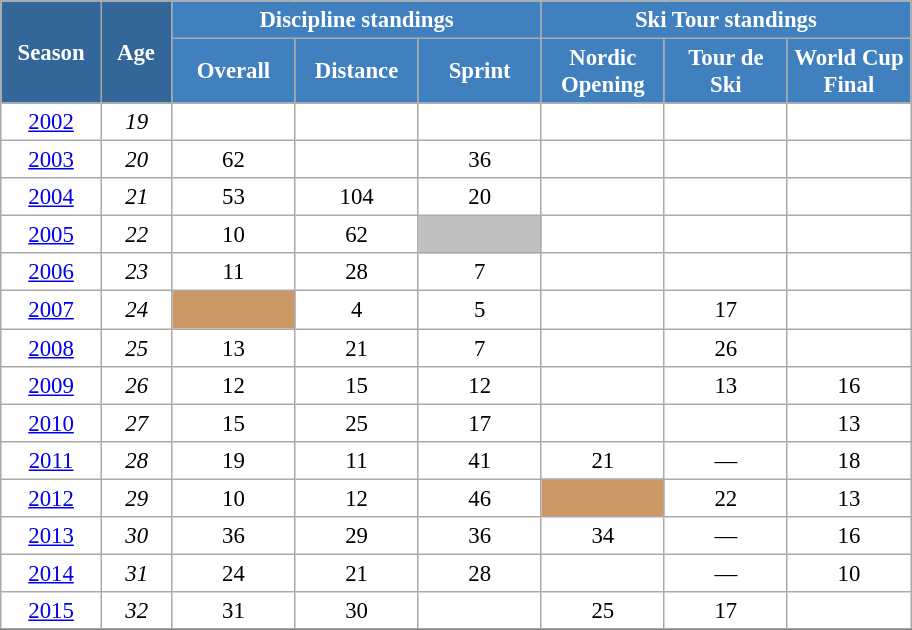<table class="wikitable" style="font-size:95%; text-align:center; border:grey solid 1px; border-collapse:collapse; background:#ffffff;">
<tr>
<th style="background-color:#369; color:white; width:60px;" rowspan="2"> Season </th>
<th style="background-color:#369; color:white; width:40px;" rowspan="2"> Age </th>
<th style="background-color:#4180be; color:white;" colspan="3">Discipline standings</th>
<th style="background-color:#4180be; color:white;" colspan="3">Ski Tour standings</th>
</tr>
<tr>
<th style="background-color:#4180be; color:white; width:75px;">Overall</th>
<th style="background-color:#4180be; color:white; width:75px;">Distance</th>
<th style="background-color:#4180be; color:white; width:75px;">Sprint</th>
<th style="background-color:#4180be; color:white; width:75px;">Nordic<br>Opening</th>
<th style="background-color:#4180be; color:white; width:75px;">Tour de<br>Ski</th>
<th style="background-color:#4180be; color:white; width:75px;">World Cup<br>Final</th>
</tr>
<tr>
<td><a href='#'>2002</a></td>
<td><em>19</em></td>
<td></td>
<td></td>
<td></td>
<td></td>
<td></td>
<td></td>
</tr>
<tr>
<td><a href='#'>2003</a></td>
<td><em>20</em></td>
<td>62</td>
<td></td>
<td>36</td>
<td></td>
<td></td>
<td></td>
</tr>
<tr>
<td><a href='#'>2004</a></td>
<td><em>21</em></td>
<td>53</td>
<td>104</td>
<td>20</td>
<td></td>
<td></td>
<td></td>
</tr>
<tr>
<td><a href='#'>2005</a></td>
<td><em>22</em></td>
<td>10</td>
<td>62</td>
<td style="background:silver;"></td>
<td></td>
<td></td>
<td></td>
</tr>
<tr>
<td><a href='#'>2006</a></td>
<td><em>23</em></td>
<td>11</td>
<td>28</td>
<td>7</td>
<td></td>
<td></td>
<td></td>
</tr>
<tr>
<td><a href='#'>2007</a></td>
<td><em>24</em></td>
<td style="background:#c96;"></td>
<td>4</td>
<td>5</td>
<td></td>
<td>17</td>
<td></td>
</tr>
<tr>
<td><a href='#'>2008</a></td>
<td><em>25</em></td>
<td>13</td>
<td>21</td>
<td>7</td>
<td></td>
<td>26</td>
<td></td>
</tr>
<tr>
<td><a href='#'>2009</a></td>
<td><em>26</em></td>
<td>12</td>
<td>15</td>
<td>12</td>
<td></td>
<td>13</td>
<td>16</td>
</tr>
<tr>
<td><a href='#'>2010</a></td>
<td><em>27</em></td>
<td>15</td>
<td>25</td>
<td>17</td>
<td></td>
<td></td>
<td>13</td>
</tr>
<tr>
<td><a href='#'>2011</a></td>
<td><em>28</em></td>
<td>19</td>
<td>11</td>
<td>41</td>
<td>21</td>
<td>—</td>
<td>18</td>
</tr>
<tr>
<td><a href='#'>2012</a></td>
<td><em>29</em></td>
<td>10</td>
<td>12</td>
<td>46</td>
<td style="background:#c96;"></td>
<td>22</td>
<td>13</td>
</tr>
<tr>
<td><a href='#'>2013</a></td>
<td><em>30</em></td>
<td>36</td>
<td>29</td>
<td>36</td>
<td>34</td>
<td>—</td>
<td>16</td>
</tr>
<tr>
<td><a href='#'>2014</a></td>
<td><em>31</em></td>
<td>24</td>
<td>21</td>
<td>28</td>
<td></td>
<td>—</td>
<td>10</td>
</tr>
<tr>
<td><a href='#'>2015</a></td>
<td><em>32</em></td>
<td>31</td>
<td>30</td>
<td></td>
<td>25</td>
<td>17</td>
<td></td>
</tr>
<tr>
</tr>
</table>
